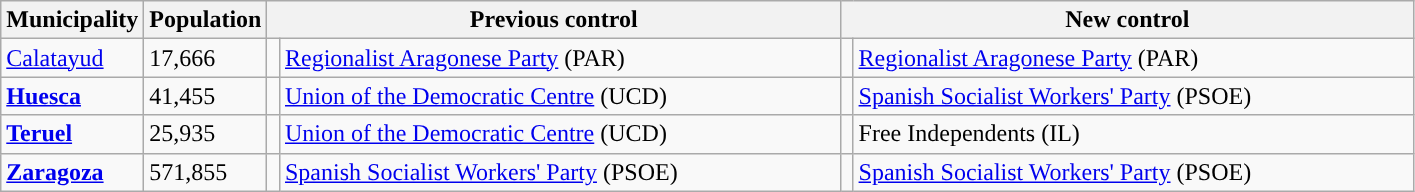<table class="wikitable sortable">
<tr>
<th>Municipality</th>
<th>Population</th>
<th colspan="2" style="width:375px;">Previous control</th>
<th colspan="2" style="width:375px;">New control</th>
</tr>
<tr>
<td><a href='#'>Calatayud</a></td>
<td>17,666</td>
<td width="1" style="color:inherit;background:"></td>
<td><a href='#'>Regionalist Aragonese Party</a> (PAR)</td>
<td width="1" style="color:inherit;background:"></td>
<td><a href='#'>Regionalist Aragonese Party</a> (PAR)</td>
</tr>
<tr>
<td><strong><a href='#'>Huesca</a></strong></td>
<td>41,455</td>
<td style="color:inherit;background:"></td>
<td><a href='#'>Union of the Democratic Centre</a> (UCD)</td>
<td style="color:inherit;background:"></td>
<td><a href='#'>Spanish Socialist Workers' Party</a> (PSOE)</td>
</tr>
<tr>
<td><strong><a href='#'>Teruel</a></strong></td>
<td>25,935</td>
<td style="color:inherit;background:"></td>
<td><a href='#'>Union of the Democratic Centre</a> (UCD)</td>
<td style="color:inherit;background:"></td>
<td>Free Independents (IL) </td>
</tr>
<tr>
<td><strong><a href='#'>Zaragoza</a></strong></td>
<td>571,855</td>
<td style="color:inherit;background:"></td>
<td><a href='#'>Spanish Socialist Workers' Party</a> (PSOE)</td>
<td style="color:inherit;background:"></td>
<td><a href='#'>Spanish Socialist Workers' Party</a> (PSOE)</td>
</tr>
</table>
